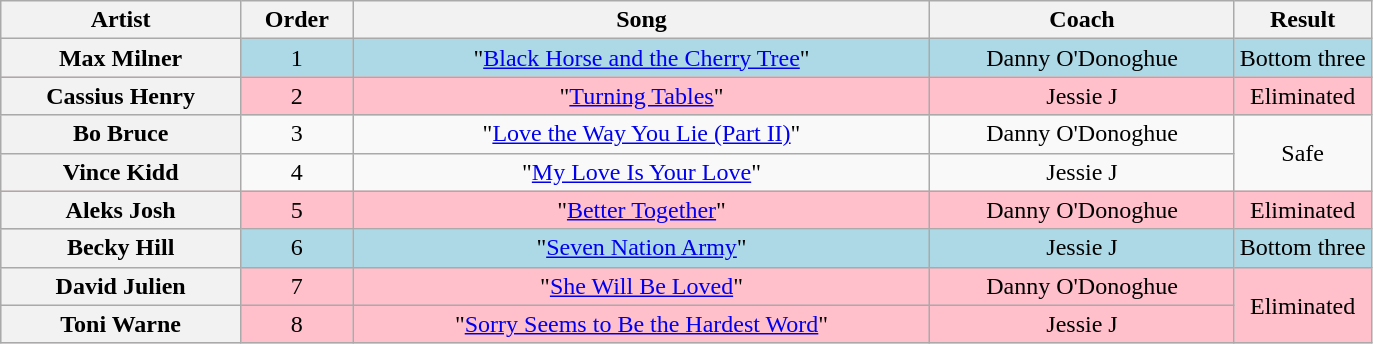<table class="wikitable plainrowheaders" style="text-align:center;">
<tr>
<th scope="col">Artist</th>
<th scope="col">Order</th>
<th scope="col">Song</th>
<th scope="col">Coach</th>
<th width="10%">Result</th>
</tr>
<tr style="background:lightblue;">
<th scope="row">Max Milner</th>
<td>1</td>
<td>"<a href='#'>Black Horse and the Cherry Tree</a>"</td>
<td>Danny O'Donoghue</td>
<td>Bottom three</td>
</tr>
<tr style="background:pink;">
<th scope="row">Cassius Henry</th>
<td>2</td>
<td>"<a href='#'>Turning Tables</a>"</td>
<td>Jessie J</td>
<td>Eliminated</td>
</tr>
<tr>
<th scope="row">Bo Bruce</th>
<td>3</td>
<td>"<a href='#'>Love the Way You Lie (Part II)</a>"</td>
<td>Danny O'Donoghue</td>
<td rowspan="2">Safe</td>
</tr>
<tr>
<th scope="row">Vince Kidd</th>
<td>4</td>
<td>"<a href='#'>My Love Is Your Love</a>"</td>
<td>Jessie J</td>
</tr>
<tr style="background:pink;">
<th scope="row">Aleks Josh</th>
<td>5</td>
<td>"<a href='#'>Better Together</a>"</td>
<td>Danny O'Donoghue</td>
<td>Eliminated</td>
</tr>
<tr style="background:lightblue;">
<th scope="row">Becky Hill</th>
<td>6</td>
<td>"<a href='#'>Seven Nation Army</a>"</td>
<td>Jessie J</td>
<td>Bottom three</td>
</tr>
<tr style="background:pink;">
<th scope="row">David Julien</th>
<td>7</td>
<td>"<a href='#'>She Will Be Loved</a>"</td>
<td>Danny O'Donoghue</td>
<td rowspan="2">Eliminated</td>
</tr>
<tr style="background:pink;">
<th scope="row">Toni Warne</th>
<td>8</td>
<td>"<a href='#'>Sorry Seems to Be the Hardest Word</a>"</td>
<td>Jessie J</td>
</tr>
</table>
